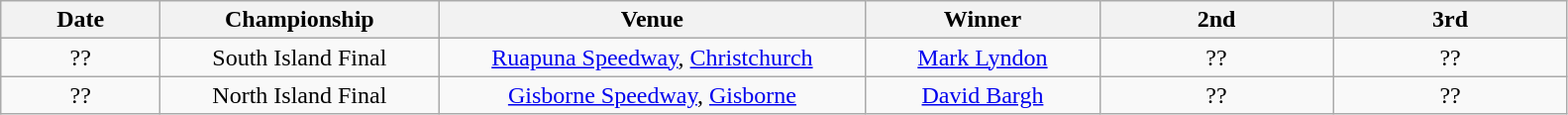<table class="wikitable" style="text-align:center">
<tr>
<th width=100>Date</th>
<th width=180>Championship</th>
<th width=280>Venue</th>
<th width=150>Winner</th>
<th width=150>2nd</th>
<th width=150>3rd</th>
</tr>
<tr>
<td align=center>??</td>
<td>South Island Final</td>
<td><a href='#'>Ruapuna Speedway</a>, <a href='#'>Christchurch</a></td>
<td><a href='#'>Mark Lyndon</a></td>
<td>??</td>
<td>??</td>
</tr>
<tr>
<td align=center>??</td>
<td>North Island Final</td>
<td><a href='#'>Gisborne Speedway</a>, <a href='#'>Gisborne</a></td>
<td><a href='#'>David Bargh</a></td>
<td>??</td>
<td>??</td>
</tr>
</table>
